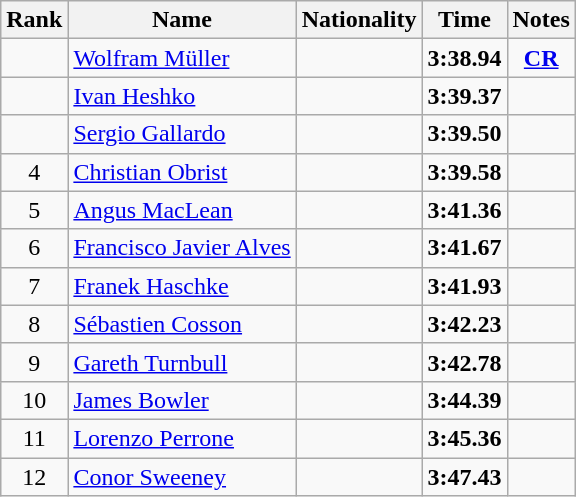<table class="wikitable sortable" style="text-align:center">
<tr>
<th>Rank</th>
<th>Name</th>
<th>Nationality</th>
<th>Time</th>
<th>Notes</th>
</tr>
<tr>
<td></td>
<td align=left><a href='#'>Wolfram Müller</a></td>
<td align=left></td>
<td><strong>3:38.94</strong></td>
<td><strong><a href='#'>CR</a></strong></td>
</tr>
<tr>
<td></td>
<td align=left><a href='#'>Ivan Heshko</a></td>
<td align=left></td>
<td><strong>3:39.37</strong></td>
<td></td>
</tr>
<tr>
<td></td>
<td align=left><a href='#'>Sergio Gallardo</a></td>
<td align=left></td>
<td><strong>3:39.50</strong></td>
<td></td>
</tr>
<tr>
<td>4</td>
<td align=left><a href='#'>Christian Obrist</a></td>
<td align=left></td>
<td><strong>3:39.58</strong></td>
<td></td>
</tr>
<tr>
<td>5</td>
<td align=left><a href='#'>Angus MacLean</a></td>
<td align=left></td>
<td><strong>3:41.36</strong></td>
<td></td>
</tr>
<tr>
<td>6</td>
<td align=left><a href='#'>Francisco Javier Alves</a></td>
<td align=left></td>
<td><strong>3:41.67</strong></td>
<td></td>
</tr>
<tr>
<td>7</td>
<td align=left><a href='#'>Franek Haschke</a></td>
<td align=left></td>
<td><strong>3:41.93</strong></td>
<td></td>
</tr>
<tr>
<td>8</td>
<td align=left><a href='#'>Sébastien Cosson</a></td>
<td align=left></td>
<td><strong>3:42.23</strong></td>
<td></td>
</tr>
<tr>
<td>9</td>
<td align=left><a href='#'>Gareth Turnbull</a></td>
<td align=left></td>
<td><strong>3:42.78</strong></td>
<td></td>
</tr>
<tr>
<td>10</td>
<td align=left><a href='#'>James Bowler</a></td>
<td align=left></td>
<td><strong>3:44.39</strong></td>
<td></td>
</tr>
<tr>
<td>11</td>
<td align=left><a href='#'>Lorenzo Perrone</a></td>
<td align=left></td>
<td><strong>3:45.36</strong></td>
<td></td>
</tr>
<tr>
<td>12</td>
<td align=left><a href='#'>Conor Sweeney</a></td>
<td align=left></td>
<td><strong>3:47.43</strong></td>
<td></td>
</tr>
</table>
